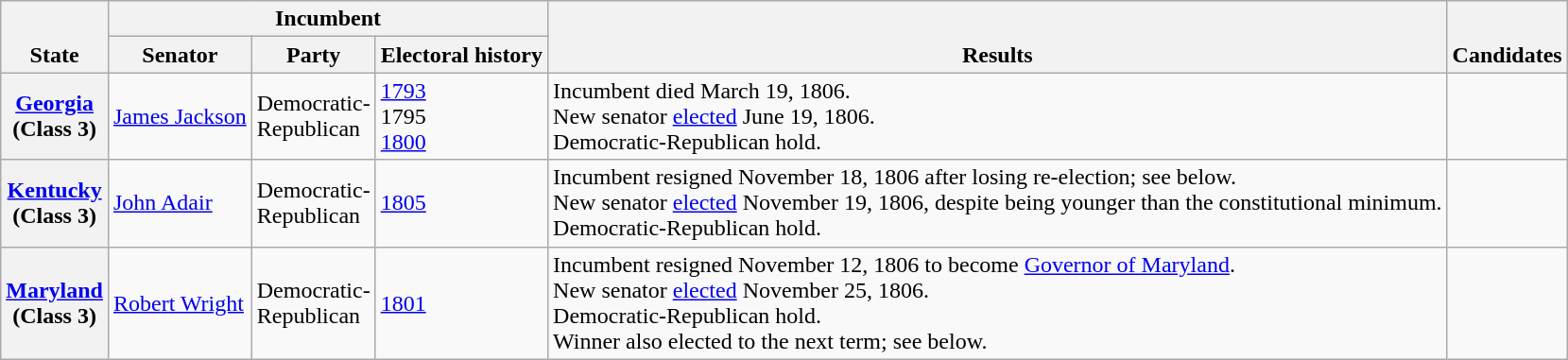<table class=wikitable>
<tr valign=bottom>
<th rowspan=2>State</th>
<th colspan=3>Incumbent</th>
<th rowspan=2>Results</th>
<th rowspan=2>Candidates</th>
</tr>
<tr>
<th>Senator</th>
<th>Party</th>
<th>Electoral history</th>
</tr>
<tr>
<th><a href='#'>Georgia</a><br>(Class 3)</th>
<td><a href='#'>James Jackson</a></td>
<td>Democratic-<br>Republican</td>
<td><a href='#'>1793</a><br>1795 <br><a href='#'>1800</a></td>
<td>Incumbent died March 19, 1806.<br>New senator <a href='#'>elected</a> June 19, 1806.<br>Democratic-Republican hold.</td>
<td nowrap></td>
</tr>
<tr>
<th><a href='#'>Kentucky</a><br>(Class 3)</th>
<td><a href='#'>John Adair</a></td>
<td>Democratic-<br>Republican</td>
<td><a href='#'>1805 </a></td>
<td>Incumbent resigned November 18, 1806 after losing re-election; see below.<br>New senator <a href='#'>elected</a> November 19, 1806, despite being younger than the constitutional minimum.<br>Democratic-Republican hold.</td>
<td nowrap></td>
</tr>
<tr>
<th><a href='#'>Maryland</a><br>(Class 3)</th>
<td><a href='#'>Robert Wright</a></td>
<td>Democratic-<br>Republican</td>
<td><a href='#'>1801 </a></td>
<td>Incumbent resigned November 12, 1806 to become <a href='#'>Governor of Maryland</a>.<br>New senator <a href='#'>elected</a> November 25, 1806.<br>Democratic-Republican hold.<br>Winner also elected to the next term; see below.</td>
<td nowrap></td>
</tr>
</table>
